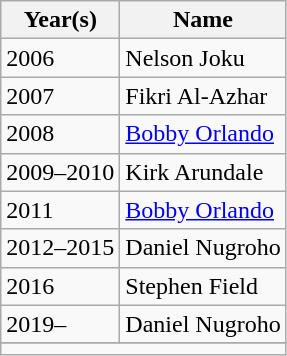<table class="wikitable">
<tr>
<th>Year(s)</th>
<th>Name</th>
</tr>
<tr>
<td>2006</td>
<td> Nelson Joku</td>
</tr>
<tr>
<td>2007</td>
<td> Fikri Al-Azhar</td>
</tr>
<tr>
<td>2008</td>
<td> <a href='#'>Bobby Orlando</a></td>
</tr>
<tr>
<td>2009–2010</td>
<td> Kirk Arundale</td>
</tr>
<tr>
<td>2011</td>
<td> <a href='#'>Bobby Orlando</a></td>
</tr>
<tr>
<td>2012–2015</td>
<td> Daniel Nugroho</td>
</tr>
<tr>
<td>2016</td>
<td> Stephen Field</td>
</tr>
<tr>
<td>2019–</td>
<td> Daniel Nugroho</td>
</tr>
<tr>
</tr>
<tr align=center>
<td colspan="100% style="border-bottom:1px transparent; line-height:150%;"></td>
</tr>
</table>
